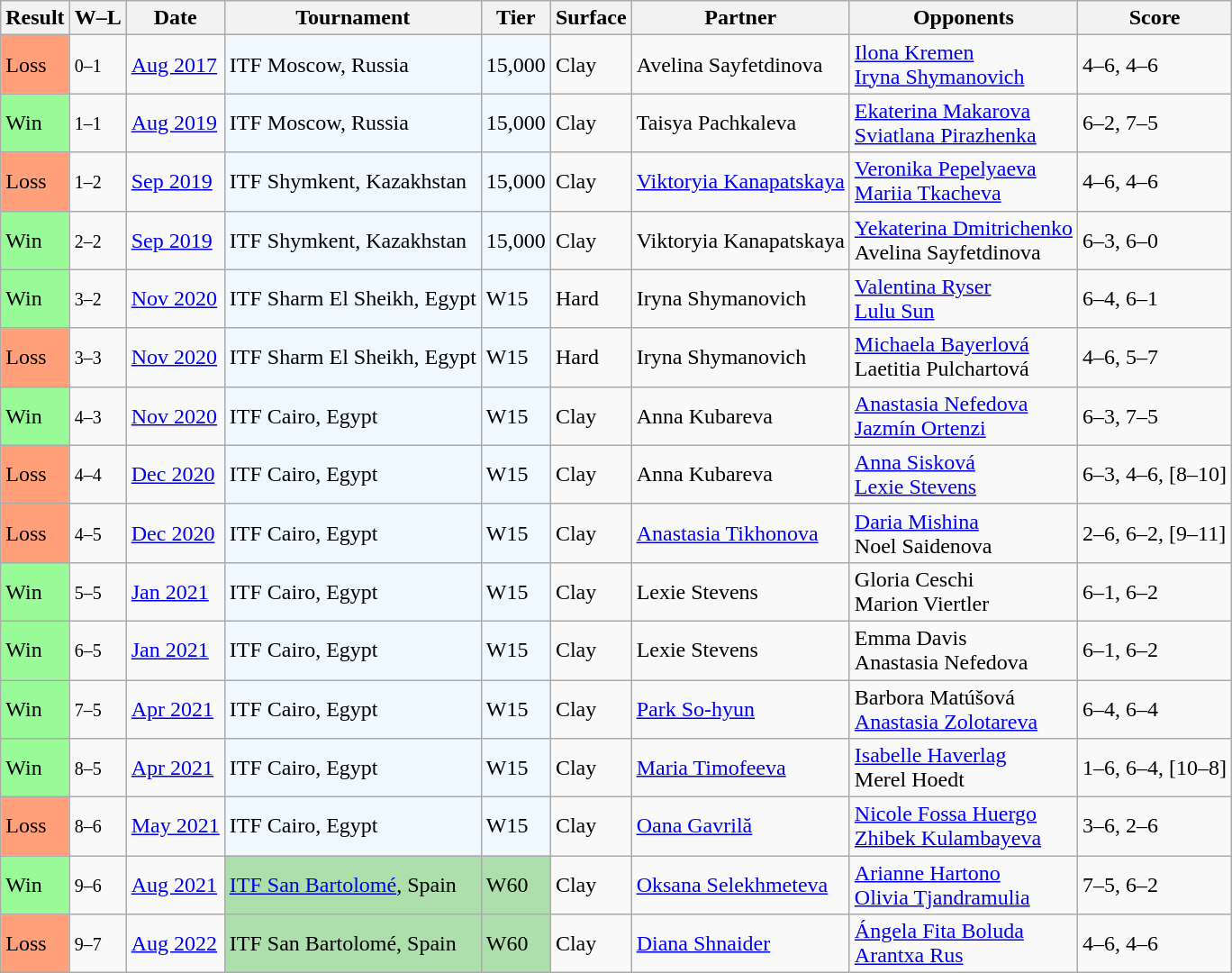<table class="sortable wikitable">
<tr>
<th>Result</th>
<th class="unsortable">W–L</th>
<th>Date</th>
<th>Tournament</th>
<th>Tier</th>
<th>Surface</th>
<th>Partner</th>
<th>Opponents</th>
<th class="unsortable">Score</th>
</tr>
<tr>
<td bgcolor="ffa07a">Loss</td>
<td><small>0–1</small></td>
<td><a href='#'>Aug 2017</a></td>
<td style="background:#f0f8ff;">ITF Moscow, Russia</td>
<td style="background:#f0f8ff;">15,000</td>
<td>Clay</td>
<td> Avelina Sayfetdinova</td>
<td> <a href='#'>Ilona Kremen</a> <br>  <a href='#'>Iryna Shymanovich</a></td>
<td>4–6, 4–6</td>
</tr>
<tr>
<td bgcolor="98FB98">Win</td>
<td><small>1–1</small></td>
<td><a href='#'>Aug 2019</a></td>
<td style="background:#f0f8ff;">ITF Moscow, Russia</td>
<td style="background:#f0f8ff;">15,000</td>
<td>Clay</td>
<td> Taisya Pachkaleva</td>
<td> <a href='#'>Ekaterina Makarova</a> <br>  <a href='#'>Sviatlana Pirazhenka</a></td>
<td>6–2, 7–5</td>
</tr>
<tr>
<td bgcolor="ffa07a">Loss</td>
<td><small>1–2</small></td>
<td><a href='#'>Sep 2019</a></td>
<td style="background:#f0f8ff;">ITF Shymkent, Kazakhstan</td>
<td style="background:#f0f8ff;">15,000</td>
<td>Clay</td>
<td> <a href='#'>Viktoryia Kanapatskaya</a></td>
<td> <a href='#'>Veronika Pepelyaeva</a> <br>  <a href='#'>Mariia Tkacheva</a></td>
<td>4–6, 4–6</td>
</tr>
<tr>
<td bgcolor="98FB98">Win</td>
<td><small>2–2</small></td>
<td><a href='#'>Sep 2019</a></td>
<td style="background:#f0f8ff;">ITF Shymkent, Kazakhstan</td>
<td style="background:#f0f8ff;">15,000</td>
<td>Clay</td>
<td> Viktoryia Kanapatskaya</td>
<td> <a href='#'>Yekaterina Dmitrichenko</a> <br>  Avelina Sayfetdinova</td>
<td>6–3, 6–0</td>
</tr>
<tr>
<td bgcolor="98FB98">Win</td>
<td><small>3–2</small></td>
<td><a href='#'>Nov 2020</a></td>
<td style="background:#f0f8ff;">ITF Sharm El Sheikh, Egypt</td>
<td style="background:#f0f8ff;">W15</td>
<td>Hard</td>
<td> Iryna Shymanovich</td>
<td> <a href='#'>Valentina Ryser</a> <br>  <a href='#'>Lulu Sun</a></td>
<td>6–4, 6–1</td>
</tr>
<tr>
<td bgcolor="ffa07a">Loss</td>
<td><small>3–3</small></td>
<td><a href='#'>Nov 2020</a></td>
<td style="background:#f0f8ff;">ITF Sharm El Sheikh, Egypt</td>
<td style="background:#f0f8ff;">W15</td>
<td>Hard</td>
<td> Iryna Shymanovich</td>
<td> <a href='#'>Michaela Bayerlová</a> <br>  Laetitia Pulchartová</td>
<td>4–6, 5–7</td>
</tr>
<tr>
<td bgcolor="98FB98">Win</td>
<td><small>4–3</small></td>
<td><a href='#'>Nov 2020</a></td>
<td style="background:#f0f8ff;">ITF Cairo, Egypt</td>
<td style="background:#f0f8ff;">W15</td>
<td>Clay</td>
<td> Anna Kubareva</td>
<td> <a href='#'>Anastasia Nefedova</a> <br>  <a href='#'>Jazmín Ortenzi</a></td>
<td>6–3, 7–5</td>
</tr>
<tr>
<td bgcolor="ffa07a">Loss</td>
<td><small>4–4</small></td>
<td><a href='#'>Dec 2020</a></td>
<td style="background:#f0f8ff;">ITF Cairo, Egypt</td>
<td style="background:#f0f8ff;">W15</td>
<td>Clay</td>
<td> Anna Kubareva</td>
<td> <a href='#'>Anna Sisková</a> <br>  <a href='#'>Lexie Stevens</a></td>
<td>6–3, 4–6, [8–10]</td>
</tr>
<tr>
<td bgcolor="ffa07a">Loss</td>
<td><small>4–5</small></td>
<td><a href='#'>Dec 2020</a></td>
<td style="background:#f0f8ff;">ITF Cairo, Egypt</td>
<td style="background:#f0f8ff;">W15</td>
<td>Clay</td>
<td> <a href='#'>Anastasia Tikhonova</a></td>
<td> <a href='#'>Daria Mishina</a> <br>  Noel Saidenova</td>
<td>2–6, 6–2, [9–11]</td>
</tr>
<tr>
<td bgcolor="98FB98">Win</td>
<td><small>5–5</small></td>
<td><a href='#'>Jan 2021</a></td>
<td style="background:#f0f8ff;">ITF Cairo, Egypt</td>
<td style="background:#f0f8ff;">W15</td>
<td>Clay</td>
<td> Lexie Stevens</td>
<td> Gloria Ceschi <br>  Marion Viertler</td>
<td>6–1, 6–2</td>
</tr>
<tr>
<td bgcolor="98FB98">Win</td>
<td><small>6–5</small></td>
<td><a href='#'>Jan 2021</a></td>
<td style="background:#f0f8ff;">ITF Cairo, Egypt</td>
<td style="background:#f0f8ff;">W15</td>
<td>Clay</td>
<td> Lexie Stevens</td>
<td> Emma Davis <br>  Anastasia Nefedova</td>
<td>6–1, 6–2</td>
</tr>
<tr>
<td bgcolor="98FB98">Win</td>
<td><small>7–5</small></td>
<td><a href='#'>Apr 2021</a></td>
<td style="background:#f0f8ff;">ITF Cairo, Egypt</td>
<td style="background:#f0f8ff;">W15</td>
<td>Clay</td>
<td> <a href='#'>Park So-hyun</a></td>
<td> Barbora Matúšová <br>  <a href='#'>Anastasia Zolotareva</a></td>
<td>6–4, 6–4</td>
</tr>
<tr>
<td bgcolor="98FB98">Win</td>
<td><small>8–5</small></td>
<td><a href='#'>Apr 2021</a></td>
<td style="background:#f0f8ff;">ITF Cairo, Egypt</td>
<td style="background:#f0f8ff;">W15</td>
<td>Clay</td>
<td> <a href='#'>Maria Timofeeva</a></td>
<td> <a href='#'>Isabelle Haverlag</a> <br>  Merel Hoedt</td>
<td>1–6, 6–4, [10–8]</td>
</tr>
<tr>
<td bgcolor="ffa07a">Loss</td>
<td><small>8–6</small></td>
<td><a href='#'>May 2021</a></td>
<td style="background:#f0f8ff;">ITF Cairo, Egypt</td>
<td style="background:#f0f8ff;">W15</td>
<td>Clay</td>
<td> <a href='#'>Oana Gavrilă</a></td>
<td> <a href='#'>Nicole Fossa Huergo</a> <br>  <a href='#'>Zhibek Kulambayeva</a></td>
<td>3–6, 2–6</td>
</tr>
<tr>
<td bgcolor="98FB98">Win</td>
<td><small>9–6</small></td>
<td><a href='#'>Aug 2021</a></td>
<td style="background:#addfad;"><a href='#'>ITF San Bartolomé</a>, Spain</td>
<td style="background:#addfad;">W60</td>
<td>Clay</td>
<td> <a href='#'>Oksana Selekhmeteva</a></td>
<td> <a href='#'>Arianne Hartono</a> <br>  <a href='#'>Olivia Tjandramulia</a></td>
<td>7–5, 6–2</td>
</tr>
<tr>
<td bgcolor="ffa07a">Loss</td>
<td><small>9–7</small></td>
<td><a href='#'>Aug 2022</a></td>
<td style="background:#addfad;">ITF San Bartolomé, Spain</td>
<td style="background:#addfad;">W60</td>
<td>Clay</td>
<td> <a href='#'>Diana Shnaider</a></td>
<td> <a href='#'>Ángela Fita Boluda</a> <br>  <a href='#'>Arantxa Rus</a></td>
<td>4–6, 4–6</td>
</tr>
</table>
